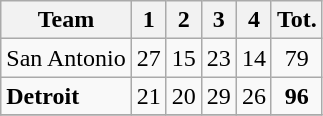<table class="wikitable">
<tr>
<th align=left>Team</th>
<th>1</th>
<th>2</th>
<th>3</th>
<th>4</th>
<th>Tot.</th>
</tr>
<tr style="text-align:center;">
<td align=left>San Antonio</td>
<td>27</td>
<td>15</td>
<td>23</td>
<td>14</td>
<td>79</td>
</tr>
<tr style="text-align:center;">
<td align=left><strong>Detroit</strong></td>
<td>21</td>
<td>20</td>
<td>29</td>
<td>26</td>
<td><strong>96</strong></td>
</tr>
<tr style="text-align:center;">
</tr>
</table>
